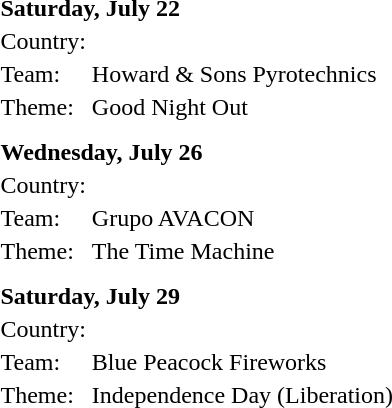<table border="0">
<tr>
<td colspan="2"><strong>Saturday, July 22</strong></td>
</tr>
<tr>
<td>Country:</td>
<td></td>
</tr>
<tr>
<td>Team:</td>
<td>Howard & Sons Pyrotechnics</td>
</tr>
<tr>
<td>Theme:</td>
<td>Good Night Out</td>
</tr>
<tr>
<td colspan="2"></td>
</tr>
<tr>
<td></td>
</tr>
<tr>
<td colspan="2"><strong>Wednesday, July 26</strong></td>
</tr>
<tr>
<td>Country:</td>
<td></td>
</tr>
<tr>
<td>Team:</td>
<td>Grupo AVACON</td>
</tr>
<tr>
<td>Theme:</td>
<td>The Time Machine</td>
</tr>
<tr>
<td colspan="2"></td>
</tr>
<tr>
<td></td>
</tr>
<tr>
<td colspan="2"><strong>Saturday, July 29</strong></td>
</tr>
<tr>
<td>Country:</td>
<td></td>
</tr>
<tr>
<td>Team:</td>
<td>Blue Peacock Fireworks</td>
</tr>
<tr>
<td>Theme:</td>
<td>Independence Day (Liberation)</td>
</tr>
<tr>
<td colspan="2"></td>
</tr>
</table>
